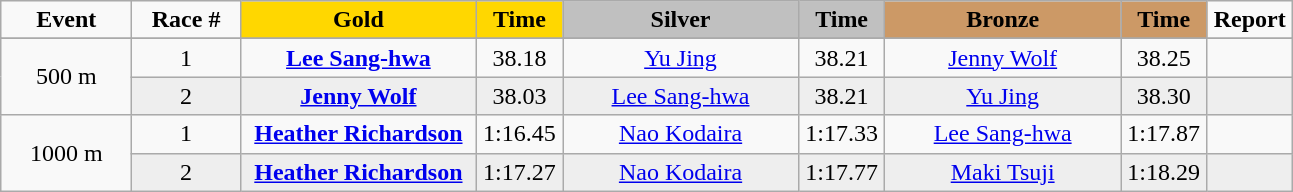<table class="wikitable">
<tr>
<td width="80" align="center"><strong>Event</strong></td>
<td width="65" align="center"><strong>Race #</strong></td>
<td width="150" bgcolor="gold" align="center"><strong>Gold</strong></td>
<td width="50" bgcolor="gold" align="center"><strong>Time</strong></td>
<td width="150" bgcolor="silver" align="center"><strong>Silver</strong></td>
<td width="50" bgcolor="silver" align="center"><strong>Time</strong></td>
<td width="150" bgcolor="#CC9966" align="center"><strong>Bronze</strong></td>
<td width="50" bgcolor="#CC9966" align="center"><strong>Time</strong></td>
<td width="50" align="center"><strong>Report</strong></td>
</tr>
<tr bgcolor="#cccccc">
</tr>
<tr>
<td rowspan=2 align="center">500 m</td>
<td align="center">1</td>
<td align="center"><strong><a href='#'>Lee Sang-hwa</a><br><small></small></strong></td>
<td align="center">38.18</td>
<td align="center"><a href='#'>Yu Jing</a><br><small></small></td>
<td align="center">38.21</td>
<td align="center"><a href='#'>Jenny Wolf</a><br><small></small></td>
<td align="center">38.25</td>
<td align="center"></td>
</tr>
<tr bgcolor="#eeeeee">
<td align="center">2</td>
<td align="center"><strong><a href='#'>Jenny Wolf</a></strong><br><small></small></td>
<td align="center">38.03</td>
<td align="center"><a href='#'>Lee Sang-hwa</a><br><small></small></td>
<td align="center">38.21</td>
<td align="center"><a href='#'>Yu Jing</a><br><small></small></td>
<td align="center">38.30</td>
<td align="center"></td>
</tr>
<tr>
<td rowspan=2 align="center">1000 m</td>
<td align="center">1</td>
<td align="center"><strong><a href='#'>Heather Richardson</a></strong><br><small></small></td>
<td align="center">1:16.45</td>
<td align="center"><a href='#'>Nao Kodaira</a><br><small></small></td>
<td align="center">1:17.33</td>
<td align="center"><a href='#'>Lee Sang-hwa</a><br><small></small></td>
<td align="center">1:17.87</td>
<td align="center"></td>
</tr>
<tr bgcolor="#eeeeee">
<td align="center">2</td>
<td align="center"><strong><a href='#'>Heather Richardson</a></strong><br><small></small></td>
<td align="center">1:17.27</td>
<td align="center"><a href='#'>Nao Kodaira</a><br><small></small></td>
<td align="center">1:17.77</td>
<td align="center"><a href='#'>Maki Tsuji</a><br><small></small></td>
<td align="center">1:18.29</td>
<td align="center"></td>
</tr>
</table>
